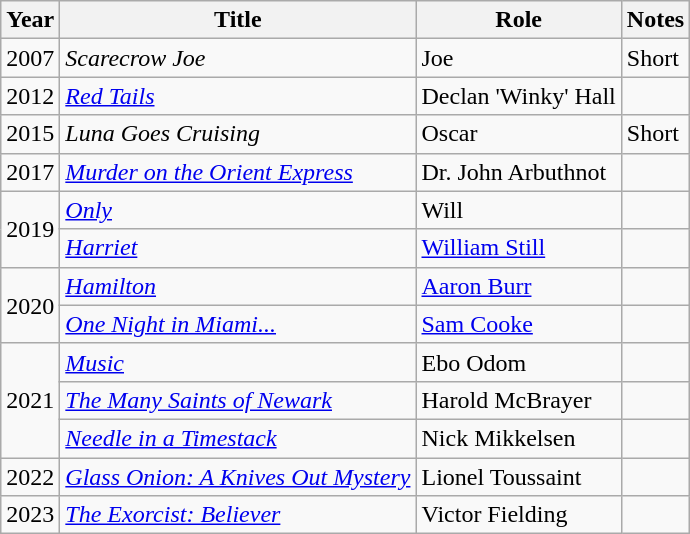<table class="wikitable sortable">
<tr>
<th>Year</th>
<th>Title</th>
<th>Role</th>
<th class="unsortable">Notes</th>
</tr>
<tr>
<td>2007</td>
<td><em>Scarecrow Joe</em></td>
<td>Joe</td>
<td>Short</td>
</tr>
<tr>
<td>2012</td>
<td><em><a href='#'>Red Tails</a></em></td>
<td>Declan 'Winky' Hall</td>
<td></td>
</tr>
<tr>
<td>2015</td>
<td><em>Luna Goes Cruising</em></td>
<td>Oscar</td>
<td>Short</td>
</tr>
<tr>
<td>2017</td>
<td><em><a href='#'>Murder on the Orient Express</a></em></td>
<td>Dr. John Arbuthnot</td>
<td></td>
</tr>
<tr>
<td rowspan=2>2019</td>
<td><em><a href='#'>Only</a></em></td>
<td>Will</td>
<td></td>
</tr>
<tr>
<td><em><a href='#'>Harriet</a></em></td>
<td><a href='#'>William Still</a></td>
<td></td>
</tr>
<tr>
<td rowspan=2>2020</td>
<td><em><a href='#'>Hamilton</a></em></td>
<td><a href='#'>Aaron Burr</a></td>
<td></td>
</tr>
<tr>
<td><em><a href='#'>One Night in Miami...</a></em></td>
<td><a href='#'>Sam Cooke</a></td>
<td></td>
</tr>
<tr>
<td rowspan=3>2021</td>
<td><em><a href='#'>Music</a></em></td>
<td>Ebo Odom</td>
<td></td>
</tr>
<tr>
<td><em><a href='#'>The Many Saints of Newark</a></em></td>
<td>Harold McBrayer</td>
<td></td>
</tr>
<tr>
<td><em><a href='#'>Needle in a Timestack</a></em></td>
<td>Nick Mikkelsen</td>
<td></td>
</tr>
<tr>
<td>2022</td>
<td><em><a href='#'>Glass Onion: A Knives Out Mystery</a></em></td>
<td>Lionel Toussaint</td>
<td></td>
</tr>
<tr>
<td>2023</td>
<td><em><a href='#'>The Exorcist: Believer</a></em></td>
<td>Victor Fielding</td>
<td></td>
</tr>
</table>
